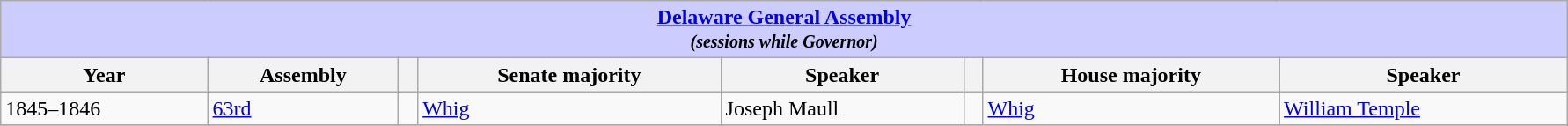<table class=wikitable style="width: 94%" style="text-align: center;" align="center">
<tr bgcolor=#cccccc>
<th colspan=12 style="background: #ccccff;"><strong><a href='#'>Delaware General Assembly</a></strong> <br> <small> <em>(sessions while Governor)</em></small></th>
</tr>
<tr>
<th><strong>Year</strong></th>
<th><strong>Assembly</strong></th>
<th></th>
<th><strong>Senate majority</strong></th>
<th><strong>Speaker</strong></th>
<th></th>
<th><strong>House majority</strong></th>
<th><strong>Speaker</strong></th>
</tr>
<tr>
<td>1845–1846</td>
<td><a href='#'>63rd</a></td>
<td></td>
<td><a href='#'>Whig</a></td>
<td>Joseph Maull</td>
<td></td>
<td><a href='#'>Whig</a></td>
<td><a href='#'>William Temple</a></td>
</tr>
<tr>
</tr>
</table>
